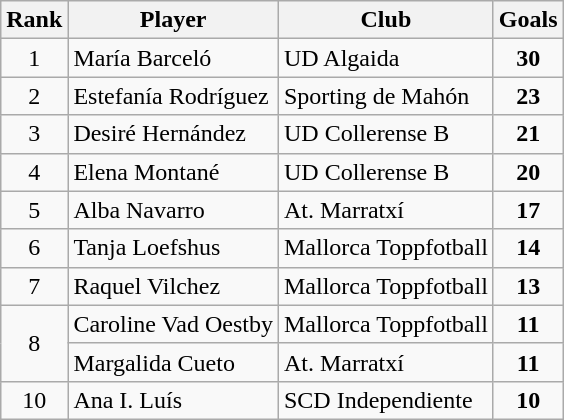<table class="wikitable" style="text-align:center">
<tr>
<th>Rank</th>
<th>Player</th>
<th>Club</th>
<th>Goals</th>
</tr>
<tr>
<td>1</td>
<td align="left">María Barceló</td>
<td align="left">UD Algaida</td>
<td><strong>30</strong></td>
</tr>
<tr>
<td>2</td>
<td align="left">Estefanía Rodríguez</td>
<td align="left">Sporting de Mahón</td>
<td><strong>23</strong></td>
</tr>
<tr>
<td>3</td>
<td align="left">Desiré Hernández</td>
<td align="left">UD Collerense B</td>
<td><strong>21</strong></td>
</tr>
<tr>
<td>4</td>
<td align="left">Elena Montané</td>
<td align="left">UD Collerense B</td>
<td><strong>20</strong></td>
</tr>
<tr>
<td>5</td>
<td align="left">Alba Navarro</td>
<td align="left">At. Marratxí</td>
<td><strong>17</strong></td>
</tr>
<tr>
<td>6</td>
<td align="left">Tanja Loefshus</td>
<td align="left">Mallorca Toppfotball</td>
<td><strong>14</strong></td>
</tr>
<tr>
<td>7</td>
<td align="left">Raquel Vilchez</td>
<td align="left">Mallorca Toppfotball</td>
<td><strong>13</strong></td>
</tr>
<tr>
<td rowspan=2>8</td>
<td align="left">Caroline Vad Oestby</td>
<td align="left">Mallorca Toppfotball</td>
<td><strong>11</strong></td>
</tr>
<tr>
<td align="left">Margalida Cueto</td>
<td align="left">At. Marratxí</td>
<td><strong>11</strong></td>
</tr>
<tr>
<td>10</td>
<td align="left">Ana I. Luís</td>
<td align="left">SCD Independiente</td>
<td><strong>10</strong></td>
</tr>
</table>
